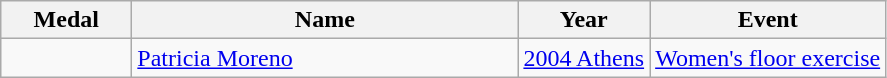<table class="wikitable sortable">
<tr>
<th style="width:5em;">Medal</th>
<th width=250>Name</th>
<th>Year</th>
<th>Event</th>
</tr>
<tr>
<td></td>
<td><a href='#'>Patricia Moreno</a></td>
<td> <a href='#'>2004 Athens</a></td>
<td><a href='#'>Women's floor exercise</a></td>
</tr>
</table>
